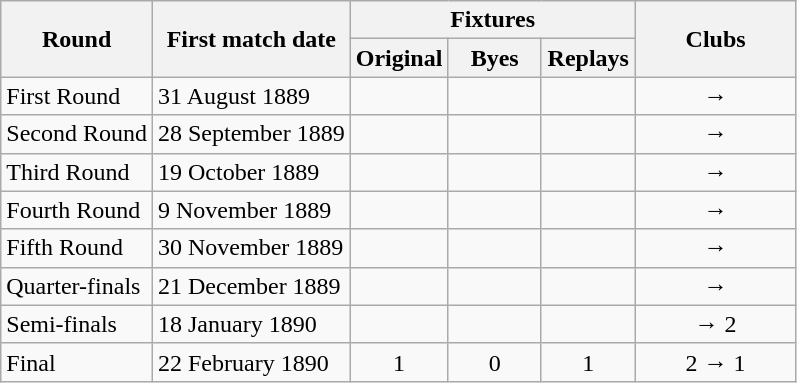<table class="wikitable" style="text-align: center">
<tr>
<th rowspan=2>Round</th>
<th rowspan=2>First match date</th>
<th colspan=3>Fixtures</th>
<th rowspan=2 width=100>Clubs</th>
</tr>
<tr>
<th width=55>Original</th>
<th width=55>Byes</th>
<th width=55>Replays</th>
</tr>
<tr>
<td align=left>First Round</td>
<td align=left>31 August 1889</td>
<td></td>
<td></td>
<td></td>
<td>→</td>
</tr>
<tr>
<td align=left>Second Round</td>
<td align=left>28 September 1889</td>
<td></td>
<td></td>
<td></td>
<td>→</td>
</tr>
<tr>
<td align=left>Third Round</td>
<td align=left>19 October 1889</td>
<td></td>
<td></td>
<td></td>
<td>→</td>
</tr>
<tr>
<td align=left>Fourth Round</td>
<td align=left>9 November 1889</td>
<td></td>
<td></td>
<td></td>
<td>→</td>
</tr>
<tr>
<td align=left>Fifth Round</td>
<td align=left>30 November 1889</td>
<td></td>
<td></td>
<td></td>
<td>→</td>
</tr>
<tr>
<td align=left>Quarter-finals</td>
<td align=left>21 December 1889</td>
<td></td>
<td></td>
<td></td>
<td>→</td>
</tr>
<tr>
<td align=left>Semi-finals</td>
<td align=left>18 January 1890</td>
<td></td>
<td></td>
<td></td>
<td>→ 2</td>
</tr>
<tr>
<td align=left>Final</td>
<td align=left>22 February 1890</td>
<td>1</td>
<td>0</td>
<td>1</td>
<td>2 → 1</td>
</tr>
</table>
